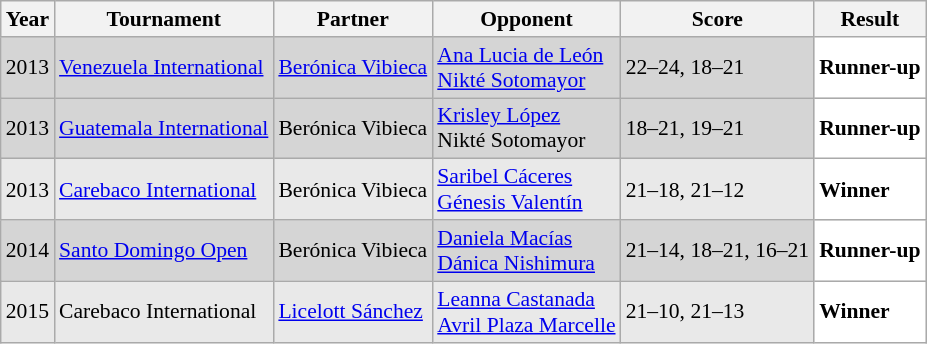<table class="sortable wikitable" style="font-size: 90%;">
<tr>
<th>Year</th>
<th>Tournament</th>
<th>Partner</th>
<th>Opponent</th>
<th>Score</th>
<th>Result</th>
</tr>
<tr style="background:#D5D5D5">
<td align="center">2013</td>
<td align="left"><a href='#'>Venezuela International</a></td>
<td align="left"> <a href='#'>Berónica Vibieca</a></td>
<td align="left"> <a href='#'>Ana Lucia de León</a><br> <a href='#'>Nikté Sotomayor</a></td>
<td align="left">22–24, 18–21</td>
<td style="text-align:left; background:white"> <strong>Runner-up</strong></td>
</tr>
<tr style="background:#D5D5D5">
<td align="center">2013</td>
<td align="left"><a href='#'>Guatemala International</a></td>
<td align="left"> Berónica Vibieca</td>
<td align="left"> <a href='#'>Krisley López</a><br> Nikté Sotomayor</td>
<td align="left">18–21, 19–21</td>
<td style="text-align:left; background:white"> <strong>Runner-up</strong></td>
</tr>
<tr style="background:#E9E9E9">
<td align="center">2013</td>
<td align="left"><a href='#'>Carebaco International</a></td>
<td align="left"> Berónica Vibieca</td>
<td align="left"> <a href='#'>Saribel Cáceres</a><br> <a href='#'>Génesis Valentín</a></td>
<td align="left">21–18, 21–12</td>
<td style="text-align:left; background:white"> <strong>Winner</strong></td>
</tr>
<tr style="background:#D5D5D5">
<td align="center">2014</td>
<td align="left"><a href='#'>Santo Domingo Open</a></td>
<td align="left"> Berónica Vibieca</td>
<td align="left"> <a href='#'>Daniela Macías</a><br> <a href='#'>Dánica Nishimura</a></td>
<td align="left">21–14, 18–21, 16–21</td>
<td style="text-align:left; background:white"> <strong>Runner-up</strong></td>
</tr>
<tr style="background:#E9E9E9">
<td align="center">2015</td>
<td align="left">Carebaco International</td>
<td align="left"> <a href='#'>Licelott Sánchez</a></td>
<td align="left"> <a href='#'>Leanna Castanada</a><br> <a href='#'>Avril Plaza Marcelle</a></td>
<td align="left">21–10, 21–13</td>
<td style="text-align:left; background:white"> <strong>Winner</strong></td>
</tr>
</table>
